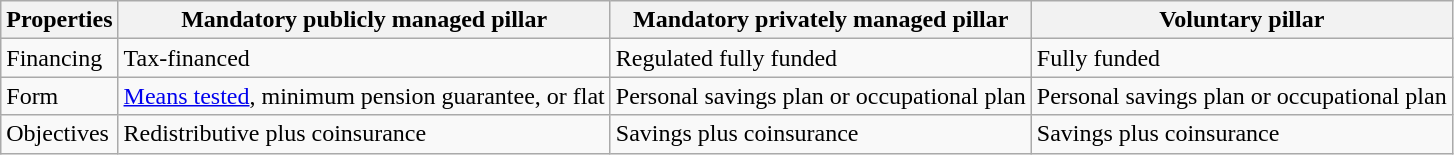<table class="wikitable" style="text-align:left">
<tr>
<th>Properties</th>
<th>Mandatory publicly managed pillar</th>
<th>Mandatory privately managed pillar</th>
<th>Voluntary pillar</th>
</tr>
<tr>
<td>Financing</td>
<td>Tax-financed</td>
<td>Regulated fully funded</td>
<td>Fully funded</td>
</tr>
<tr>
<td>Form</td>
<td><a href='#'>Means tested</a>, minimum pension guarantee, or flat</td>
<td>Personal savings plan or occupational plan</td>
<td>Personal savings plan or occupational plan</td>
</tr>
<tr>
<td>Objectives</td>
<td>Redistributive plus coinsurance</td>
<td>Savings plus coinsurance</td>
<td>Savings plus coinsurance</td>
</tr>
</table>
